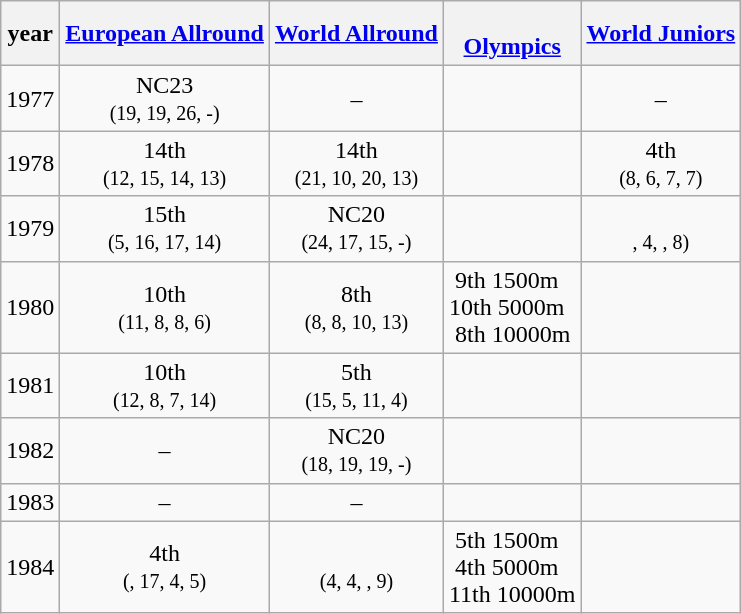<table class="wikitable">
<tr>
<th>year</th>
<th><a href='#'>European Allround</a></th>
<th><a href='#'>World Allround</a></th>
<th><br><a href='#'>Olympics</a></th>
<th><a href='#'>World Juniors</a></th>
</tr>
<tr>
<td>1977</td>
<td align=center>NC23<br><small>(19, 19, 26, -)</small></td>
<td align=center>–</td>
<td></td>
<td align=center>–</td>
</tr>
<tr>
<td>1978</td>
<td align=center>14th<br><small>(12, 15, 14, 13)</small></td>
<td align=center>14th<br><small>(21, 10, 20, 13)</small></td>
<td></td>
<td align=center>4th<br><small>(8, 6, 7, 7)</small></td>
</tr>
<tr>
<td>1979</td>
<td align=center>15th<br><small>(5, 16, 17, 14)</small></td>
<td align=center>NC20<br><small>(24, 17, 15, -)</small></td>
<td></td>
<td align=center><br><small>, 4, , 8)</small></td>
</tr>
<tr>
<td>1980</td>
<td align=center>10th<br><small>(11, 8, 8, 6)</small></td>
<td align=center>8th<br><small>(8, 8, 10, 13)</small></td>
<td> 9th 1500m<br> 10th 5000m<br>  8th 10000m</td>
<td></td>
</tr>
<tr>
<td>1981</td>
<td align=center>10th<br><small>(12, 8, 7, 14)</small></td>
<td align=center>5th<br><small>(15, 5, 11, 4)</small></td>
<td></td>
<td></td>
</tr>
<tr>
<td>1982</td>
<td align=center>–</td>
<td align=center>NC20<br><small>(18, 19, 19, -)</small></td>
<td></td>
<td></td>
</tr>
<tr>
<td>1983</td>
<td align=center>–</td>
<td align=center>–</td>
<td></td>
<td></td>
</tr>
<tr>
<td>1984</td>
<td align=center>4th<br><small>(, 17, 4, 5)</small></td>
<td align=center><br><small>(4, 4, , 9)</small></td>
<td> 5th 1500m<br>  4th 5000m<br> 11th 10000m</td>
</tr>
</table>
